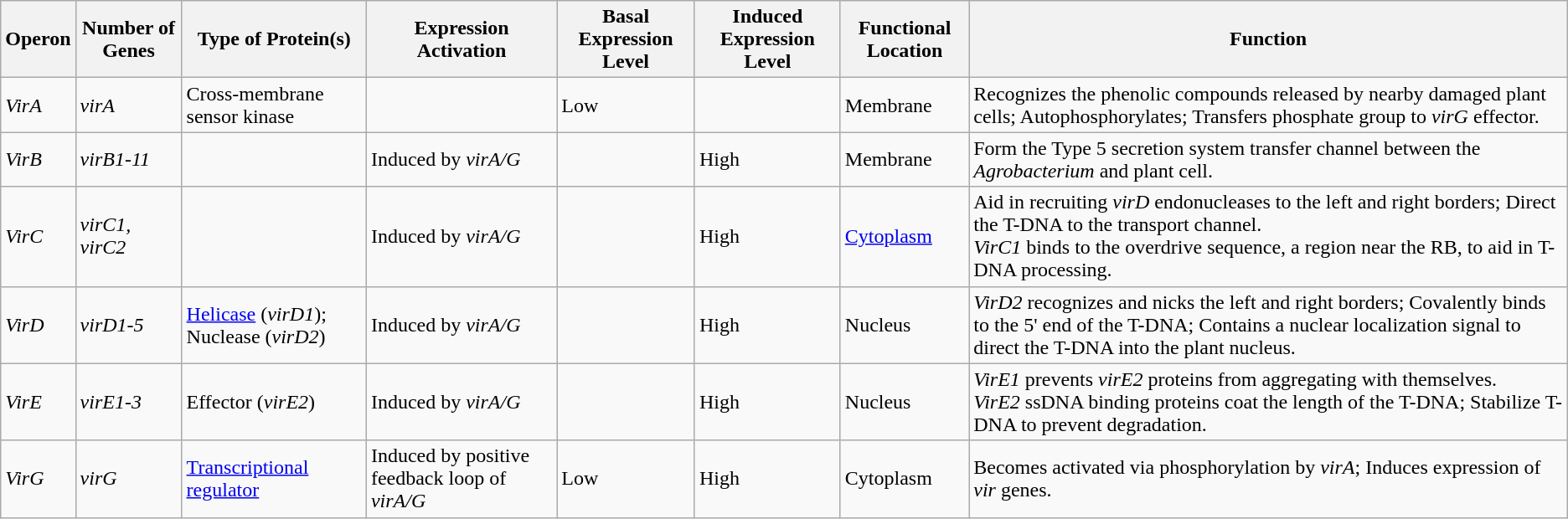<table class="wikitable">
<tr>
<th>Operon</th>
<th>Number of Genes</th>
<th>Type of Protein(s)</th>
<th>Expression Activation</th>
<th>Basal Expression Level</th>
<th>Induced Expression Level</th>
<th>Functional Location</th>
<th>Function</th>
</tr>
<tr>
<td><em>VirA</em></td>
<td><em>virA</em> </td>
<td>Cross-membrane sensor kinase </td>
<td></td>
<td>Low </td>
<td></td>
<td>Membrane </td>
<td>Recognizes the phenolic compounds released by nearby damaged plant cells; Autophosphorylates; Transfers phosphate group to <em>virG</em> effector.</td>
</tr>
<tr>
<td><em>VirB</em></td>
<td><em>virB1-11</em> </td>
<td></td>
<td>Induced by <em>virA/G</em> </td>
<td></td>
<td>High </td>
<td>Membrane </td>
<td>Form the Type 5 secretion system transfer channel between the <em>Agrobacterium</em> and plant cell.</td>
</tr>
<tr>
<td><em>VirC</em></td>
<td><em>virC1, virC2</em> </td>
<td></td>
<td>Induced by <em>virA/G</em> </td>
<td></td>
<td>High </td>
<td><a href='#'>Cytoplasm</a></td>
<td>Aid in recruiting <em>virD</em> endonucleases to the left and right borders; Direct the T-DNA to the transport channel.<br><em>VirC1</em> binds to the overdrive sequence, a region near the RB, to aid in T-DNA processing.</td>
</tr>
<tr>
<td><em>VirD</em></td>
<td><em>virD1-5</em> </td>
<td><a href='#'>Helicase</a> (<em>virD1</em>); Nuclease (<em>virD2</em>) </td>
<td>Induced by <em>virA/G</em> </td>
<td></td>
<td>High </td>
<td>Nucleus </td>
<td><em>VirD2</em> recognizes and nicks the left and right borders; Covalently binds to the 5' end of the T-DNA; Contains a nuclear localization signal to direct the T-DNA into the plant nucleus.</td>
</tr>
<tr>
<td><em>VirE</em></td>
<td><em>virE1-3</em> </td>
<td>Effector (<em>virE2</em>) </td>
<td>Induced by <em>virA/G</em> </td>
<td></td>
<td>High </td>
<td>Nucleus </td>
<td><em>VirE1</em> prevents <em>virE2</em> proteins from aggregating with themselves.<br><em>VirE2</em> ssDNA binding proteins coat the length of the T-DNA; Stabilize T-DNA to prevent degradation.</td>
</tr>
<tr>
<td><em>VirG</em></td>
<td><em>virG</em> </td>
<td><a href='#'>Transcriptional regulator</a></td>
<td>Induced by positive feedback loop of <em>virA/G</em> </td>
<td>Low </td>
<td>High </td>
<td>Cytoplasm </td>
<td>Becomes activated via phosphorylation by <em>virA</em>; Induces expression of <em>vir</em> genes.</td>
</tr>
</table>
